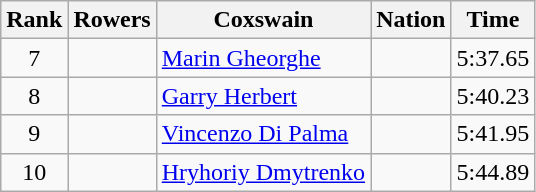<table class="wikitable sortable" style="text-align:center">
<tr>
<th>Rank</th>
<th>Rowers</th>
<th>Coxswain</th>
<th>Nation</th>
<th>Time</th>
</tr>
<tr>
<td>7</td>
<td></td>
<td align=left><a href='#'>Marin Gheorghe</a></td>
<td align=left></td>
<td>5:37.65</td>
</tr>
<tr>
<td>8</td>
<td></td>
<td align=left><a href='#'>Garry Herbert</a></td>
<td align=left></td>
<td>5:40.23</td>
</tr>
<tr>
<td>9</td>
<td></td>
<td align=left><a href='#'>Vincenzo Di Palma</a></td>
<td align=left></td>
<td>5:41.95</td>
</tr>
<tr>
<td>10</td>
<td></td>
<td align=left><a href='#'>Hryhoriy Dmytrenko</a></td>
<td align=left></td>
<td>5:44.89</td>
</tr>
</table>
